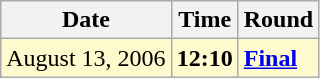<table class="wikitable">
<tr>
<th>Date</th>
<th>Time</th>
<th>Round</th>
</tr>
<tr style=background:lemonchiffon>
<td>August 13, 2006</td>
<td><strong>12:10</strong></td>
<td><strong><a href='#'>Final</a></strong></td>
</tr>
</table>
